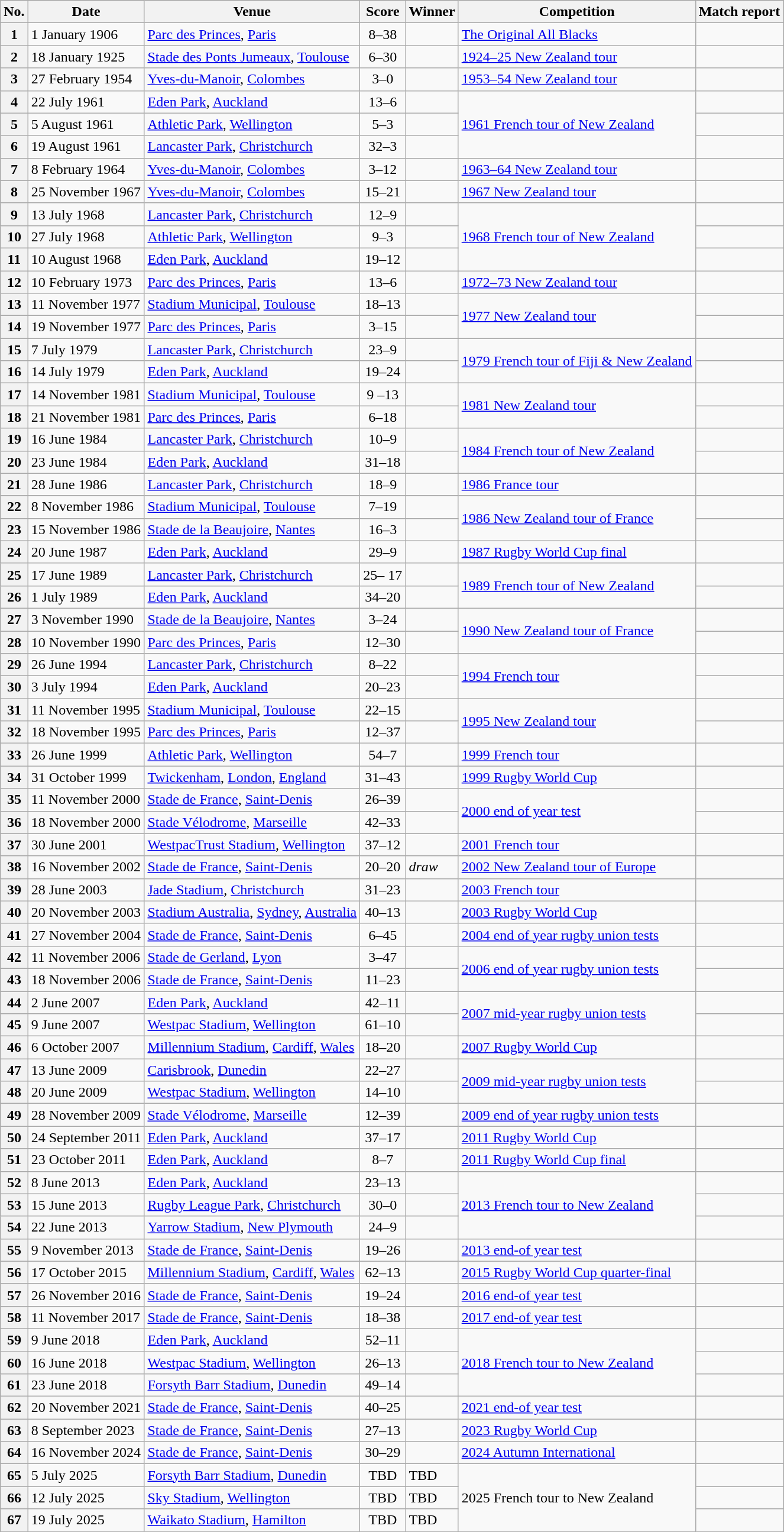<table class="wikitable">
<tr>
<th>No.</th>
<th>Date</th>
<th>Venue</th>
<th>Score</th>
<th>Winner</th>
<th>Competition</th>
<th>Match report</th>
</tr>
<tr>
<th>1</th>
<td>1 January 1906</td>
<td><a href='#'>Parc des Princes</a>, <a href='#'>Paris</a></td>
<td align="center">8–38</td>
<td></td>
<td><a href='#'>The Original All Blacks</a></td>
<td></td>
</tr>
<tr>
<th>2</th>
<td>18 January 1925</td>
<td><a href='#'>Stade des Ponts Jumeaux</a>, <a href='#'>Toulouse</a></td>
<td align="center">6–30</td>
<td></td>
<td><a href='#'>1924–25 New Zealand tour</a></td>
<td></td>
</tr>
<tr>
<th>3</th>
<td>27 February 1954</td>
<td><a href='#'>Yves-du-Manoir</a>, <a href='#'>Colombes</a></td>
<td align="center">3–0</td>
<td></td>
<td><a href='#'>1953–54 New Zealand tour</a></td>
<td></td>
</tr>
<tr>
<th>4</th>
<td>22 July 1961</td>
<td><a href='#'>Eden Park</a>, <a href='#'>Auckland</a></td>
<td align="center">13–6</td>
<td></td>
<td rowspan="3"><a href='#'>1961 French tour of New Zealand</a></td>
<td></td>
</tr>
<tr>
<th>5</th>
<td>5 August 1961</td>
<td><a href='#'>Athletic Park</a>, <a href='#'>Wellington</a></td>
<td align="center">5–3</td>
<td></td>
<td></td>
</tr>
<tr>
<th>6</th>
<td>19 August 1961</td>
<td><a href='#'>Lancaster Park</a>, <a href='#'>Christchurch</a></td>
<td align="center">32–3</td>
<td></td>
<td></td>
</tr>
<tr>
<th>7</th>
<td>8 February 1964</td>
<td><a href='#'>Yves-du-Manoir</a>, <a href='#'>Colombes</a></td>
<td align="center">3–12</td>
<td></td>
<td><a href='#'>1963–64 New Zealand tour</a></td>
<td></td>
</tr>
<tr>
<th>8</th>
<td>25 November 1967</td>
<td><a href='#'>Yves-du-Manoir</a>, <a href='#'>Colombes</a></td>
<td align="center">15–21</td>
<td></td>
<td><a href='#'>1967 New Zealand tour</a></td>
<td></td>
</tr>
<tr>
<th>9</th>
<td>13 July 1968</td>
<td><a href='#'>Lancaster Park</a>, <a href='#'>Christchurch</a></td>
<td align="center">12–9</td>
<td></td>
<td rowspan="3"><a href='#'>1968 French tour of New Zealand</a></td>
<td></td>
</tr>
<tr>
<th>10</th>
<td>27 July 1968</td>
<td><a href='#'>Athletic Park</a>, <a href='#'>Wellington</a></td>
<td align="center">9–3</td>
<td></td>
<td></td>
</tr>
<tr>
<th>11</th>
<td>10 August 1968</td>
<td><a href='#'>Eden Park</a>, <a href='#'>Auckland</a></td>
<td align="center">19–12</td>
<td></td>
<td></td>
</tr>
<tr>
<th>12</th>
<td>10 February 1973</td>
<td><a href='#'>Parc des Princes</a>, <a href='#'>Paris</a></td>
<td align="center">13–6</td>
<td></td>
<td><a href='#'>1972–73 New Zealand tour</a></td>
<td></td>
</tr>
<tr>
<th>13</th>
<td>11 November 1977</td>
<td><a href='#'>Stadium Municipal</a>, <a href='#'>Toulouse</a></td>
<td align="center">18–13</td>
<td></td>
<td rowspan="2"><a href='#'>1977 New Zealand tour</a></td>
<td></td>
</tr>
<tr>
<th>14</th>
<td>19 November 1977</td>
<td><a href='#'>Parc des Princes</a>, <a href='#'>Paris</a></td>
<td align="center">3–15</td>
<td></td>
<td></td>
</tr>
<tr>
<th>15</th>
<td>7 July 1979</td>
<td><a href='#'>Lancaster Park</a>, <a href='#'>Christchurch</a></td>
<td align="center">23–9</td>
<td></td>
<td rowspan="2"><a href='#'>1979 French tour of Fiji & New Zealand</a></td>
<td></td>
</tr>
<tr>
<th>16</th>
<td>14 July 1979</td>
<td><a href='#'>Eden Park</a>, <a href='#'>Auckland</a></td>
<td align="center">19–24</td>
<td></td>
<td></td>
</tr>
<tr>
<th>17</th>
<td>14 November 1981</td>
<td><a href='#'>Stadium Municipal</a>, <a href='#'>Toulouse</a></td>
<td align="center">9 –13</td>
<td></td>
<td rowspan="2"><a href='#'>1981 New Zealand tour</a></td>
<td></td>
</tr>
<tr>
<th>18</th>
<td>21 November 1981</td>
<td><a href='#'>Parc des Princes</a>, <a href='#'>Paris</a></td>
<td align="center">6–18</td>
<td></td>
<td></td>
</tr>
<tr>
<th>19</th>
<td>16 June 1984</td>
<td><a href='#'>Lancaster Park</a>, <a href='#'>Christchurch</a></td>
<td align="center">10–9</td>
<td></td>
<td rowspan="2"><a href='#'>1984 French tour of New Zealand</a></td>
<td></td>
</tr>
<tr>
<th>20</th>
<td>23 June 1984</td>
<td><a href='#'>Eden Park</a>, <a href='#'>Auckland</a></td>
<td align="center">31–18</td>
<td></td>
<td></td>
</tr>
<tr>
<th>21</th>
<td>28 June 1986</td>
<td><a href='#'>Lancaster Park</a>, <a href='#'>Christchurch</a></td>
<td align="center">18–9</td>
<td></td>
<td><a href='#'>1986 France tour</a></td>
<td></td>
</tr>
<tr>
<th>22</th>
<td>8 November 1986</td>
<td><a href='#'>Stadium Municipal</a>, <a href='#'>Toulouse</a></td>
<td align="center">7–19</td>
<td></td>
<td rowspan="2"><a href='#'>1986 New Zealand tour of France</a></td>
<td></td>
</tr>
<tr>
<th>23</th>
<td>15 November 1986</td>
<td><a href='#'>Stade de la Beaujoire</a>, <a href='#'>Nantes</a></td>
<td align="center">16–3</td>
<td></td>
<td></td>
</tr>
<tr>
<th>24</th>
<td>20 June 1987</td>
<td><a href='#'>Eden Park</a>, <a href='#'>Auckland</a></td>
<td align="center">29–9</td>
<td></td>
<td><a href='#'>1987 Rugby World Cup final</a></td>
<td></td>
</tr>
<tr>
<th>25</th>
<td>17 June 1989</td>
<td><a href='#'>Lancaster Park</a>, <a href='#'>Christchurch</a></td>
<td align="center">25– 17</td>
<td></td>
<td rowspan="2"><a href='#'>1989 French tour of New Zealand</a></td>
<td></td>
</tr>
<tr>
<th>26</th>
<td>1 July 1989</td>
<td><a href='#'>Eden Park</a>, <a href='#'>Auckland</a></td>
<td align="center">34–20</td>
<td></td>
<td></td>
</tr>
<tr>
<th>27</th>
<td>3 November 1990</td>
<td><a href='#'>Stade de la Beaujoire</a>, <a href='#'>Nantes</a></td>
<td align="center">3–24</td>
<td></td>
<td rowspan="2"><a href='#'>1990 New Zealand tour of France</a></td>
<td></td>
</tr>
<tr>
<th>28</th>
<td>10 November 1990</td>
<td><a href='#'>Parc des Princes</a>, <a href='#'>Paris</a></td>
<td align="center">12–30</td>
<td></td>
<td></td>
</tr>
<tr>
<th>29</th>
<td>26 June 1994</td>
<td><a href='#'>Lancaster Park</a>, <a href='#'>Christchurch</a></td>
<td align="center">8–22</td>
<td></td>
<td rowspan="2"><a href='#'>1994 French tour</a></td>
<td></td>
</tr>
<tr>
<th>30</th>
<td>3 July 1994</td>
<td><a href='#'>Eden Park</a>, <a href='#'>Auckland</a></td>
<td align="center">20–23</td>
<td></td>
<td></td>
</tr>
<tr>
<th>31</th>
<td>11 November 1995</td>
<td><a href='#'>Stadium Municipal</a>, <a href='#'>Toulouse</a></td>
<td align="center">22–15</td>
<td></td>
<td rowspan="2"><a href='#'>1995 New Zealand tour</a></td>
<td></td>
</tr>
<tr>
<th>32</th>
<td>18 November 1995</td>
<td><a href='#'>Parc des Princes</a>, <a href='#'>Paris</a></td>
<td align="center">12–37</td>
<td></td>
<td></td>
</tr>
<tr>
<th>33</th>
<td>26 June 1999</td>
<td><a href='#'>Athletic Park</a>, <a href='#'>Wellington</a></td>
<td align="center">54–7</td>
<td></td>
<td><a href='#'>1999 French tour</a></td>
<td></td>
</tr>
<tr>
<th>34</th>
<td>31 October 1999</td>
<td><a href='#'>Twickenham</a>, <a href='#'>London</a>, <a href='#'>England</a></td>
<td align="center">31–43</td>
<td></td>
<td><a href='#'>1999 Rugby World Cup</a></td>
<td></td>
</tr>
<tr>
<th>35</th>
<td>11 November 2000</td>
<td><a href='#'>Stade de France</a>, <a href='#'>Saint-Denis</a></td>
<td align="center">26–39</td>
<td></td>
<td rowspan="2"><a href='#'>2000 end of year test</a></td>
<td></td>
</tr>
<tr>
<th>36</th>
<td>18 November 2000</td>
<td><a href='#'>Stade Vélodrome</a>, <a href='#'>Marseille</a></td>
<td align="center">42–33</td>
<td></td>
<td></td>
</tr>
<tr>
<th>37</th>
<td>30 June 2001</td>
<td><a href='#'>WestpacTrust Stadium</a>, <a href='#'>Wellington</a></td>
<td align="center">37–12</td>
<td></td>
<td><a href='#'>2001 French tour</a></td>
<td></td>
</tr>
<tr>
<th>38</th>
<td>16 November 2002</td>
<td><a href='#'>Stade de France</a>, <a href='#'>Saint-Denis</a></td>
<td align="center">20–20</td>
<td> <em>draw</em></td>
<td><a href='#'>2002 New Zealand tour of Europe</a></td>
<td></td>
</tr>
<tr>
<th>39</th>
<td>28 June 2003</td>
<td><a href='#'>Jade Stadium</a>, <a href='#'>Christchurch</a></td>
<td align="center">31–23</td>
<td></td>
<td><a href='#'>2003 French tour</a></td>
<td></td>
</tr>
<tr>
<th>40</th>
<td>20 November 2003</td>
<td><a href='#'>Stadium Australia</a>, <a href='#'>Sydney</a>, <a href='#'>Australia</a></td>
<td align="center">40–13</td>
<td></td>
<td><a href='#'>2003 Rugby World Cup</a></td>
<td></td>
</tr>
<tr>
<th>41</th>
<td>27 November 2004</td>
<td><a href='#'>Stade de France</a>, <a href='#'>Saint-Denis</a></td>
<td align="center">6–45</td>
<td></td>
<td><a href='#'>2004 end of year rugby union tests</a></td>
<td></td>
</tr>
<tr>
<th>42</th>
<td>11 November 2006</td>
<td><a href='#'>Stade de Gerland</a>, <a href='#'>Lyon</a></td>
<td align="center">3–47</td>
<td></td>
<td rowspan="2"><a href='#'>2006 end of year rugby union tests</a></td>
<td></td>
</tr>
<tr>
<th>43</th>
<td>18 November 2006</td>
<td><a href='#'>Stade de France</a>, <a href='#'>Saint-Denis</a></td>
<td align="center">11–23</td>
<td></td>
<td></td>
</tr>
<tr>
<th>44</th>
<td>2 June 2007</td>
<td><a href='#'>Eden Park</a>, <a href='#'>Auckland</a></td>
<td align="center">42–11</td>
<td></td>
<td rowspan="2"><a href='#'>2007 mid-year rugby union tests</a></td>
<td></td>
</tr>
<tr>
<th>45</th>
<td>9 June 2007</td>
<td><a href='#'>Westpac Stadium</a>, <a href='#'>Wellington</a></td>
<td align="center">61–10</td>
<td></td>
<td></td>
</tr>
<tr>
<th>46</th>
<td>6 October 2007</td>
<td><a href='#'>Millennium Stadium</a>, <a href='#'>Cardiff</a>, <a href='#'>Wales</a></td>
<td align="center">18–20</td>
<td></td>
<td><a href='#'>2007 Rugby World Cup</a></td>
<td></td>
</tr>
<tr>
<th>47</th>
<td>13 June 2009</td>
<td><a href='#'>Carisbrook</a>, <a href='#'>Dunedin</a></td>
<td align="center">22–27</td>
<td></td>
<td rowspan="2"><a href='#'>2009 mid-year rugby union tests</a></td>
<td></td>
</tr>
<tr>
<th>48</th>
<td>20 June 2009</td>
<td><a href='#'>Westpac Stadium</a>, <a href='#'>Wellington</a></td>
<td align="center">14–10</td>
<td></td>
<td></td>
</tr>
<tr>
<th>49</th>
<td>28 November 2009</td>
<td><a href='#'>Stade Vélodrome</a>, <a href='#'>Marseille</a></td>
<td align="center">12–39</td>
<td></td>
<td><a href='#'>2009 end of year rugby union tests</a></td>
<td></td>
</tr>
<tr>
<th>50</th>
<td>24 September 2011</td>
<td><a href='#'>Eden Park</a>, <a href='#'>Auckland</a></td>
<td align="center">37–17</td>
<td></td>
<td><a href='#'>2011 Rugby World Cup</a></td>
<td></td>
</tr>
<tr>
<th>51</th>
<td>23 October 2011</td>
<td><a href='#'>Eden Park</a>, <a href='#'>Auckland</a></td>
<td align="center">8–7</td>
<td></td>
<td><a href='#'>2011 Rugby World Cup final</a></td>
<td></td>
</tr>
<tr>
<th>52</th>
<td>8 June 2013</td>
<td><a href='#'>Eden Park</a>, <a href='#'>Auckland</a></td>
<td align="center">23–13</td>
<td></td>
<td rowspan="3"><a href='#'>2013 French tour to New Zealand</a></td>
<td></td>
</tr>
<tr>
<th>53</th>
<td>15 June 2013</td>
<td><a href='#'>Rugby League Park</a>, <a href='#'>Christchurch</a></td>
<td align="center">30–0</td>
<td></td>
<td></td>
</tr>
<tr>
<th>54</th>
<td>22 June 2013</td>
<td><a href='#'>Yarrow Stadium</a>, <a href='#'>New Plymouth</a></td>
<td align="center">24–9</td>
<td></td>
<td></td>
</tr>
<tr>
<th>55</th>
<td>9 November 2013</td>
<td><a href='#'>Stade de France</a>, <a href='#'>Saint-Denis</a></td>
<td align="center">19–26</td>
<td></td>
<td><a href='#'>2013 end-of year test</a></td>
<td></td>
</tr>
<tr>
<th>56</th>
<td>17 October 2015</td>
<td><a href='#'>Millennium Stadium</a>, <a href='#'>Cardiff</a>, <a href='#'>Wales</a></td>
<td align="center">62–13</td>
<td></td>
<td><a href='#'>2015 Rugby World Cup quarter-final</a></td>
<td></td>
</tr>
<tr>
<th>57</th>
<td>26 November 2016</td>
<td><a href='#'>Stade de France</a>, <a href='#'>Saint-Denis</a></td>
<td align="center">19–24</td>
<td></td>
<td><a href='#'>2016 end-of year test</a></td>
<td></td>
</tr>
<tr>
<th>58</th>
<td>11 November 2017</td>
<td><a href='#'>Stade de France</a>, <a href='#'>Saint-Denis</a></td>
<td align="center">18–38</td>
<td></td>
<td><a href='#'>2017 end-of year test</a></td>
<td></td>
</tr>
<tr>
<th>59</th>
<td>9 June 2018</td>
<td><a href='#'>Eden Park</a>, <a href='#'>Auckland</a></td>
<td align="center">52–11</td>
<td></td>
<td rowspan="3"><a href='#'>2018 French tour to New Zealand</a></td>
<td></td>
</tr>
<tr>
<th>60</th>
<td>16 June 2018</td>
<td><a href='#'>Westpac Stadium</a>, <a href='#'>Wellington</a></td>
<td align="center">26–13</td>
<td></td>
<td></td>
</tr>
<tr>
<th>61</th>
<td>23 June 2018</td>
<td><a href='#'>Forsyth Barr Stadium</a>, <a href='#'>Dunedin</a></td>
<td align="center">49–14</td>
<td></td>
<td></td>
</tr>
<tr>
<th>62</th>
<td>20 November 2021</td>
<td><a href='#'>Stade de France</a>, <a href='#'>Saint-Denis</a></td>
<td align="center">40–25</td>
<td></td>
<td><a href='#'>2021 end-of year test</a></td>
<td></td>
</tr>
<tr>
<th>63</th>
<td>8 September 2023</td>
<td><a href='#'>Stade de France</a>, <a href='#'>Saint-Denis</a></td>
<td align="center">27–13</td>
<td></td>
<td><a href='#'>2023 Rugby World Cup</a></td>
<td></td>
</tr>
<tr>
<th>64</th>
<td>16 November 2024</td>
<td><a href='#'>Stade de France</a>, <a href='#'>Saint-Denis</a></td>
<td align="center">30–29</td>
<td></td>
<td><a href='#'>2024 Autumn International</a></td>
<td></td>
</tr>
<tr>
<th>65</th>
<td>5 July 2025</td>
<td><a href='#'>Forsyth Barr Stadium</a>, <a href='#'>Dunedin</a></td>
<td align="center">TBD</td>
<td>TBD</td>
<td rowspan="3">2025 French tour to New Zealand</td>
<td></td>
</tr>
<tr>
<th>66</th>
<td>12 July 2025</td>
<td><a href='#'>Sky Stadium</a>, <a href='#'>Wellington</a></td>
<td align="center">TBD</td>
<td>TBD</td>
<td></td>
</tr>
<tr>
<th>67</th>
<td>19 July 2025</td>
<td><a href='#'>Waikato Stadium</a>, <a href='#'>Hamilton</a></td>
<td align="center">TBD</td>
<td>TBD</td>
<td></td>
</tr>
</table>
